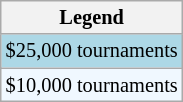<table class="wikitable" style="font-size:85%">
<tr>
<th>Legend</th>
</tr>
<tr bgcolor="lightblue">
<td>$25,000 tournaments</td>
</tr>
<tr bgcolor="#f0f8ff">
<td>$10,000 tournaments</td>
</tr>
</table>
